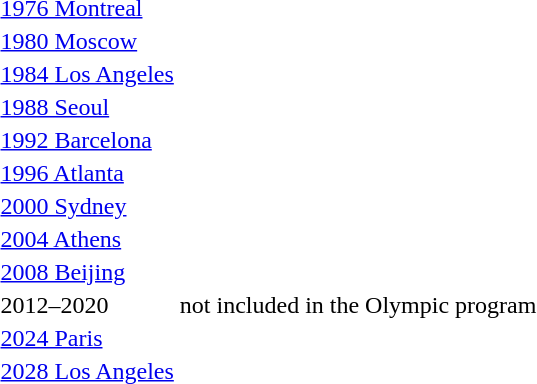<table>
<tr valign="top">
<td><a href='#'>1976 Montreal</a><br></td>
<td></td>
<td></td>
<td></td>
</tr>
<tr>
<td><a href='#'>1980 Moscow</a><br></td>
<td></td>
<td></td>
<td></td>
</tr>
<tr>
<td><a href='#'>1984 Los Angeles</a><br></td>
<td></td>
<td></td>
<td></td>
</tr>
<tr>
<td><a href='#'>1988 Seoul</a><br></td>
<td></td>
<td></td>
<td></td>
</tr>
<tr>
<td><a href='#'>1992 Barcelona</a><br></td>
<td></td>
<td></td>
<td></td>
</tr>
<tr>
<td><a href='#'>1996 Atlanta</a><br></td>
<td></td>
<td></td>
<td></td>
</tr>
<tr>
<td><a href='#'>2000 Sydney</a><br></td>
<td></td>
<td></td>
<td></td>
</tr>
<tr>
<td><a href='#'>2004 Athens</a><br></td>
<td></td>
<td></td>
<td></td>
</tr>
<tr>
<td><a href='#'>2008 Beijing</a><br></td>
<td></td>
<td></td>
<td></td>
</tr>
<tr>
<td>2012–2020</td>
<td colspan=3 align=center>not included in the Olympic program</td>
</tr>
<tr>
<td><a href='#'>2024 Paris</a> <br></td>
<td></td>
<td></td>
<td></td>
</tr>
<tr>
<td><a href='#'>2028 Los Angeles</a> <br></td>
<td></td>
<td></td>
<td></td>
</tr>
<tr>
</tr>
</table>
